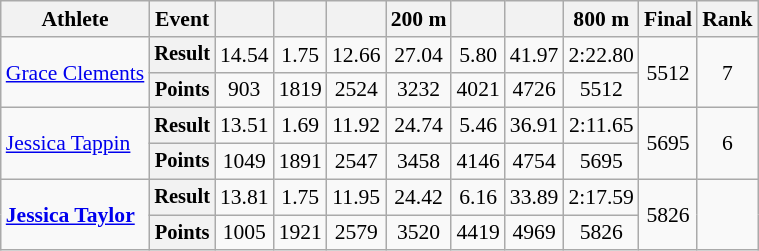<table class="wikitable" style="font-size:90%">
<tr>
<th>Athlete</th>
<th>Event</th>
<th></th>
<th></th>
<th></th>
<th>200 m</th>
<th></th>
<th></th>
<th>800 m</th>
<th>Final</th>
<th>Rank</th>
</tr>
<tr align=center>
<td rowspan="2" style="text-align:left;"><a href='#'>Grace Clements</a></td>
<th style="font-size:95%">Result</th>
<td>14.54</td>
<td>1.75</td>
<td>12.66</td>
<td>27.04</td>
<td>5.80</td>
<td>41.97</td>
<td>2:22.80</td>
<td rowspan=2>5512</td>
<td rowspan=2>7</td>
</tr>
<tr align=center>
<th style="font-size:95%">Points</th>
<td>903</td>
<td>1819</td>
<td>2524</td>
<td>3232</td>
<td>4021</td>
<td>4726</td>
<td>5512</td>
</tr>
<tr align=center>
<td rowspan="2" style="text-align:left;"><a href='#'>Jessica Tappin</a></td>
<th style="font-size:95%">Result</th>
<td>13.51</td>
<td>1.69</td>
<td>11.92</td>
<td>24.74</td>
<td>5.46</td>
<td>36.91</td>
<td>2:11.65</td>
<td rowspan=2>5695</td>
<td rowspan=2>6</td>
</tr>
<tr align=center>
<th style="font-size:95%">Points</th>
<td>1049</td>
<td>1891</td>
<td>2547</td>
<td>3458</td>
<td>4146</td>
<td>4754</td>
<td>5695</td>
</tr>
<tr align=center>
<td rowspan="2" style="text-align:left;"><strong><a href='#'>Jessica Taylor</a></strong></td>
<th style="font-size:95%">Result</th>
<td>13.81</td>
<td>1.75</td>
<td>11.95</td>
<td>24.42</td>
<td>6.16</td>
<td>33.89</td>
<td>2:17.59</td>
<td rowspan=2>5826</td>
<td rowspan=2></td>
</tr>
<tr align=center>
<th style="font-size:95%">Points</th>
<td>1005</td>
<td>1921</td>
<td>2579</td>
<td>3520</td>
<td>4419</td>
<td>4969</td>
<td>5826</td>
</tr>
</table>
